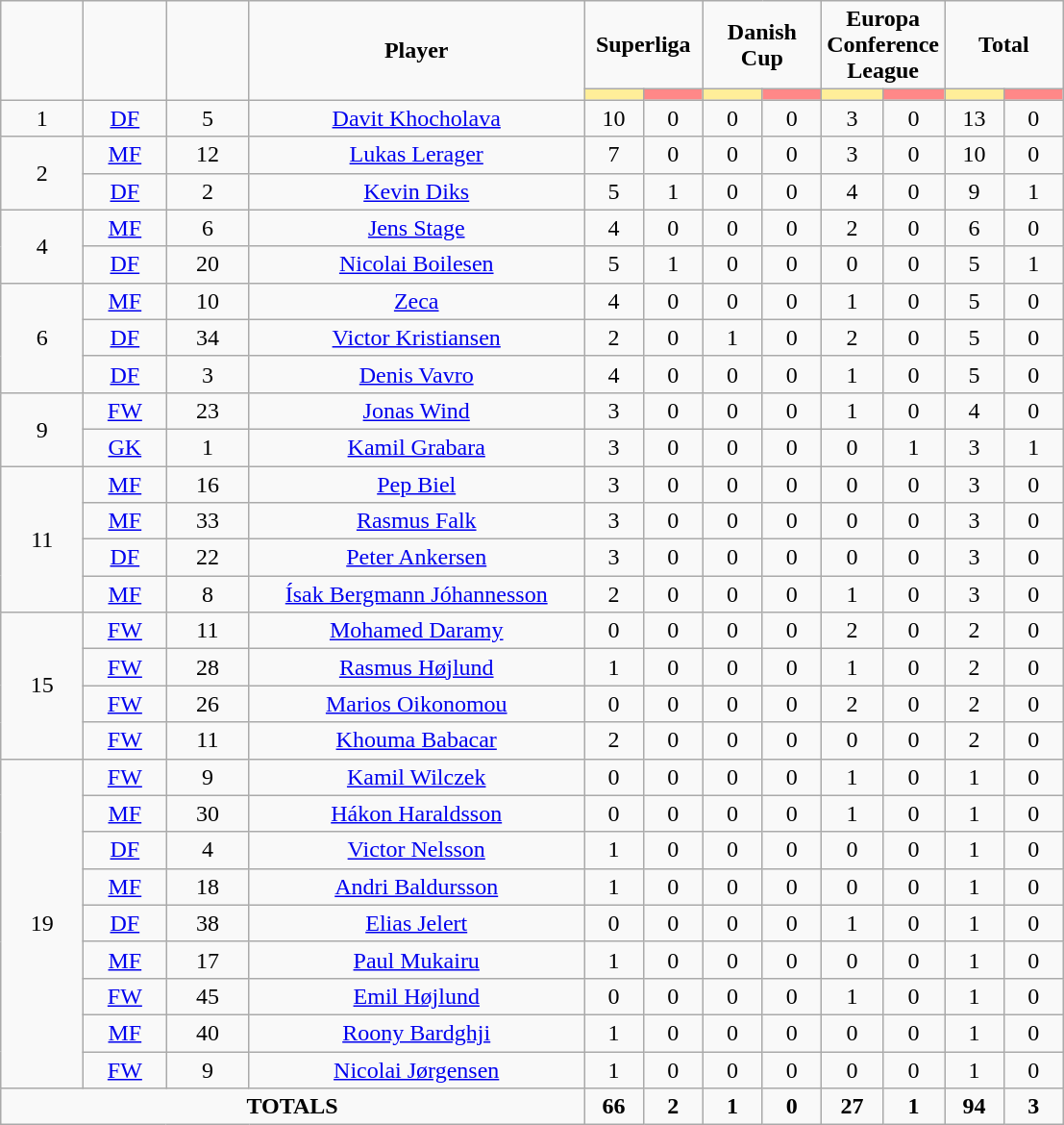<table class="wikitable sortable" style="text-align:center;">
<tr>
<td rowspan="2"  style="width:50px;"><strong></strong></td>
<td rowspan="2"  style="width:50px;"><strong></strong></td>
<td rowspan="2"  style="width:50px;"><strong></strong></td>
<td rowspan="2"  style="width:225px;"><strong>Player</strong></td>
<td colspan="2"  style="width:75px;"><strong>Superliga</strong></td>
<td colspan="2"  style="width:75px;"><strong>Danish Cup</strong></td>
<td colspan="2"  style="width:75px;"><strong>Europa Conference League</strong></td>
<td colspan="2"  style="width:75px;"><strong>Total</strong></td>
</tr>
<tr>
<th style="width:30px; background:#fe9;"></th>
<th style="width:30px; background:#ff8888;"></th>
<th style="width:30px; background:#fe9;"></th>
<th style="width:30px; background:#ff8888;"></th>
<th style="width:30px; background:#fe9;"></th>
<th style="width:30px; background:#ff8888;"></th>
<th style="width:30px; background:#fe9;"></th>
<th style="width:30px; background:#ff8888;"></th>
</tr>
<tr>
<td rowspan=1>1</td>
<td><a href='#'>DF</a></td>
<td>5</td>
<td> <a href='#'>Davit Khocholava</a></td>
<td>10</td>
<td>0</td>
<td>0</td>
<td>0</td>
<td>3</td>
<td>0</td>
<td>13</td>
<td>0</td>
</tr>
<tr>
<td rowspan=2>2</td>
<td><a href='#'>MF</a></td>
<td>12</td>
<td> <a href='#'>Lukas Lerager</a></td>
<td>7</td>
<td>0</td>
<td>0</td>
<td>0</td>
<td>3</td>
<td>0</td>
<td>10</td>
<td>0</td>
</tr>
<tr>
<td><a href='#'>DF</a></td>
<td>2</td>
<td> <a href='#'>Kevin Diks</a></td>
<td>5</td>
<td>1</td>
<td>0</td>
<td>0</td>
<td>4</td>
<td>0</td>
<td>9</td>
<td>1</td>
</tr>
<tr>
<td rowspan=2>4</td>
<td><a href='#'>MF</a></td>
<td>6</td>
<td> <a href='#'>Jens Stage</a></td>
<td>4</td>
<td>0</td>
<td>0</td>
<td>0</td>
<td>2</td>
<td>0</td>
<td>6</td>
<td>0</td>
</tr>
<tr>
<td><a href='#'>DF</a></td>
<td>20</td>
<td> <a href='#'>Nicolai Boilesen</a></td>
<td>5</td>
<td>1</td>
<td>0</td>
<td>0</td>
<td>0</td>
<td>0</td>
<td>5</td>
<td>1</td>
</tr>
<tr>
<td rowspan=3>6</td>
<td><a href='#'>MF</a></td>
<td>10</td>
<td>  <a href='#'>Zeca</a></td>
<td>4</td>
<td>0</td>
<td>0</td>
<td>0</td>
<td>1</td>
<td>0</td>
<td>5</td>
<td>0</td>
</tr>
<tr>
<td><a href='#'>DF</a></td>
<td>34</td>
<td> <a href='#'>Victor Kristiansen</a></td>
<td>2</td>
<td>0</td>
<td>1</td>
<td>0</td>
<td>2</td>
<td>0</td>
<td>5</td>
<td>0</td>
</tr>
<tr>
<td><a href='#'>DF</a></td>
<td>3</td>
<td> <a href='#'>Denis Vavro</a></td>
<td>4</td>
<td>0</td>
<td>0</td>
<td>0</td>
<td>1</td>
<td>0</td>
<td>5</td>
<td>0</td>
</tr>
<tr>
<td rowspan=2>9</td>
<td><a href='#'>FW</a></td>
<td>23</td>
<td> <a href='#'>Jonas Wind</a></td>
<td>3</td>
<td>0</td>
<td>0</td>
<td>0</td>
<td>1</td>
<td>0</td>
<td>4</td>
<td>0</td>
</tr>
<tr>
<td><a href='#'>GK</a></td>
<td>1</td>
<td> <a href='#'>Kamil Grabara</a></td>
<td>3</td>
<td>0</td>
<td>0</td>
<td>0</td>
<td>0</td>
<td>1</td>
<td>3</td>
<td>1</td>
</tr>
<tr>
<td rowspan=4>11</td>
<td><a href='#'>MF</a></td>
<td>16</td>
<td> <a href='#'>Pep Biel</a></td>
<td>3</td>
<td>0</td>
<td>0</td>
<td>0</td>
<td>0</td>
<td>0</td>
<td>3</td>
<td>0</td>
</tr>
<tr>
<td><a href='#'>MF</a></td>
<td>33</td>
<td> <a href='#'>Rasmus Falk</a></td>
<td>3</td>
<td>0</td>
<td>0</td>
<td>0</td>
<td>0</td>
<td>0</td>
<td>3</td>
<td>0</td>
</tr>
<tr>
<td><a href='#'>DF</a></td>
<td>22</td>
<td> <a href='#'>Peter Ankersen</a></td>
<td>3</td>
<td>0</td>
<td>0</td>
<td>0</td>
<td>0</td>
<td>0</td>
<td>3</td>
<td>0</td>
</tr>
<tr>
<td><a href='#'>MF</a></td>
<td>8</td>
<td> <a href='#'>Ísak Bergmann Jóhannesson</a></td>
<td>2</td>
<td>0</td>
<td>0</td>
<td>0</td>
<td>1</td>
<td>0</td>
<td>3</td>
<td>0</td>
</tr>
<tr>
<td rowspan=4>15</td>
<td><a href='#'>FW</a></td>
<td>11</td>
<td> <a href='#'>Mohamed Daramy</a></td>
<td>0</td>
<td>0</td>
<td>0</td>
<td>0</td>
<td>2</td>
<td>0</td>
<td>2</td>
<td>0</td>
</tr>
<tr>
<td><a href='#'>FW</a></td>
<td>28</td>
<td> <a href='#'>Rasmus Højlund</a></td>
<td>1</td>
<td>0</td>
<td>0</td>
<td>0</td>
<td>1</td>
<td>0</td>
<td>2</td>
<td>0</td>
</tr>
<tr>
<td><a href='#'>FW</a></td>
<td>26</td>
<td> <a href='#'>Marios Oikonomou</a></td>
<td>0</td>
<td>0</td>
<td>0</td>
<td>0</td>
<td>2</td>
<td>0</td>
<td>2</td>
<td>0</td>
</tr>
<tr>
<td><a href='#'>FW</a></td>
<td>11</td>
<td> <a href='#'>Khouma Babacar</a></td>
<td>2</td>
<td>0</td>
<td>0</td>
<td>0</td>
<td>0</td>
<td>0</td>
<td>2</td>
<td>0</td>
</tr>
<tr>
<td rowspan=9>19</td>
<td><a href='#'>FW</a></td>
<td>9</td>
<td> <a href='#'>Kamil Wilczek</a></td>
<td>0</td>
<td>0</td>
<td>0</td>
<td>0</td>
<td>1</td>
<td>0</td>
<td>1</td>
<td>0</td>
</tr>
<tr>
<td><a href='#'>MF</a></td>
<td>30</td>
<td> <a href='#'>Hákon Haraldsson</a></td>
<td>0</td>
<td>0</td>
<td>0</td>
<td>0</td>
<td>1</td>
<td>0</td>
<td>1</td>
<td>0</td>
</tr>
<tr>
<td><a href='#'>DF</a></td>
<td>4</td>
<td> <a href='#'>Victor Nelsson</a></td>
<td>1</td>
<td>0</td>
<td>0</td>
<td>0</td>
<td>0</td>
<td>0</td>
<td>1</td>
<td>0</td>
</tr>
<tr>
<td><a href='#'>MF</a></td>
<td>18</td>
<td> <a href='#'>Andri Baldursson</a></td>
<td>1</td>
<td>0</td>
<td>0</td>
<td>0</td>
<td>0</td>
<td>0</td>
<td>1</td>
<td>0</td>
</tr>
<tr>
<td><a href='#'>DF</a></td>
<td>38</td>
<td> <a href='#'>Elias Jelert</a></td>
<td>0</td>
<td>0</td>
<td>0</td>
<td>0</td>
<td>1</td>
<td>0</td>
<td>1</td>
<td>0</td>
</tr>
<tr>
<td><a href='#'>MF</a></td>
<td>17</td>
<td> <a href='#'>Paul Mukairu</a></td>
<td>1</td>
<td>0</td>
<td>0</td>
<td>0</td>
<td>0</td>
<td>0</td>
<td>1</td>
<td>0</td>
</tr>
<tr>
<td><a href='#'>FW</a></td>
<td>45</td>
<td> <a href='#'>Emil Højlund</a></td>
<td>0</td>
<td>0</td>
<td>0</td>
<td>0</td>
<td>1</td>
<td>0</td>
<td>1</td>
<td>0</td>
</tr>
<tr>
<td><a href='#'>MF</a></td>
<td>40</td>
<td> <a href='#'>Roony Bardghji</a></td>
<td>1</td>
<td>0</td>
<td>0</td>
<td>0</td>
<td>0</td>
<td>0</td>
<td>1</td>
<td>0</td>
</tr>
<tr>
<td><a href='#'>FW</a></td>
<td>9</td>
<td> <a href='#'>Nicolai Jørgensen</a></td>
<td>1</td>
<td>0</td>
<td>0</td>
<td>0</td>
<td>0</td>
<td>0</td>
<td>1</td>
<td>0</td>
</tr>
<tr>
<td colspan="4"><strong>TOTALS</strong></td>
<td><strong>66</strong></td>
<td><strong>2</strong></td>
<td><strong>1</strong></td>
<td><strong>0</strong></td>
<td><strong>27</strong></td>
<td><strong>1</strong></td>
<td><strong>94</strong></td>
<td><strong>3</strong></td>
</tr>
</table>
